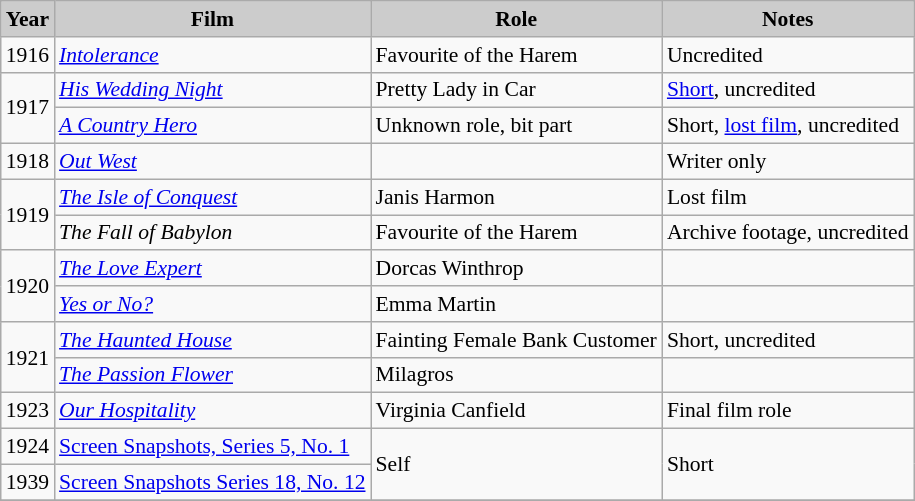<table class="wikitable" style="font-size:90%;">
<tr align="center">
<th style="background: #CCCCCC;">Year</th>
<th style="background: #CCCCCC;">Film</th>
<th style="background: #CCCCCC;">Role</th>
<th style="background: #CCCCCC;">Notes</th>
</tr>
<tr>
<td>1916</td>
<td><em><a href='#'>Intolerance</a></em></td>
<td>Favourite of the Harem</td>
<td>Uncredited</td>
</tr>
<tr>
<td rowspan="2">1917</td>
<td><em><a href='#'>His Wedding Night</a></em></td>
<td>Pretty Lady in Car</td>
<td><a href='#'>Short</a>, uncredited</td>
</tr>
<tr>
<td><em><a href='#'>A Country Hero</a></em></td>
<td>Unknown role, bit part</td>
<td>Short, <a href='#'>lost film</a>, uncredited</td>
</tr>
<tr>
<td>1918</td>
<td><em><a href='#'>Out West</a></em></td>
<td></td>
<td>Writer only</td>
</tr>
<tr>
<td rowspan="2">1919</td>
<td><em><a href='#'>The Isle of Conquest</a></em></td>
<td>Janis Harmon</td>
<td>Lost film</td>
</tr>
<tr>
<td><em>The Fall of Babylon</em></td>
<td>Favourite of the Harem</td>
<td>Archive footage, uncredited</td>
</tr>
<tr>
<td rowspan="2">1920</td>
<td><em><a href='#'>The Love Expert</a></em></td>
<td>Dorcas Winthrop</td>
<td></td>
</tr>
<tr>
<td><em><a href='#'>Yes or No?</a></em></td>
<td>Emma Martin</td>
<td></td>
</tr>
<tr>
<td rowspan="2">1921</td>
<td><em><a href='#'>The Haunted House</a></em></td>
<td>Fainting Female Bank Customer</td>
<td>Short, uncredited</td>
</tr>
<tr>
<td><em><a href='#'>The Passion Flower</a></em></td>
<td>Milagros</td>
<td></td>
</tr>
<tr>
<td>1923</td>
<td><em><a href='#'>Our Hospitality</a></em></td>
<td>Virginia Canfield</td>
<td>Final film role</td>
</tr>
<tr>
<td>1924</td>
<td><a href='#'>Screen Snapshots, Series 5, No. 1</a></td>
<td rowspan="2">Self</td>
<td rowspan="2">Short</td>
</tr>
<tr>
<td>1939</td>
<td><a href='#'>Screen Snapshots Series 18, No. 12</a></td>
</tr>
<tr>
</tr>
</table>
